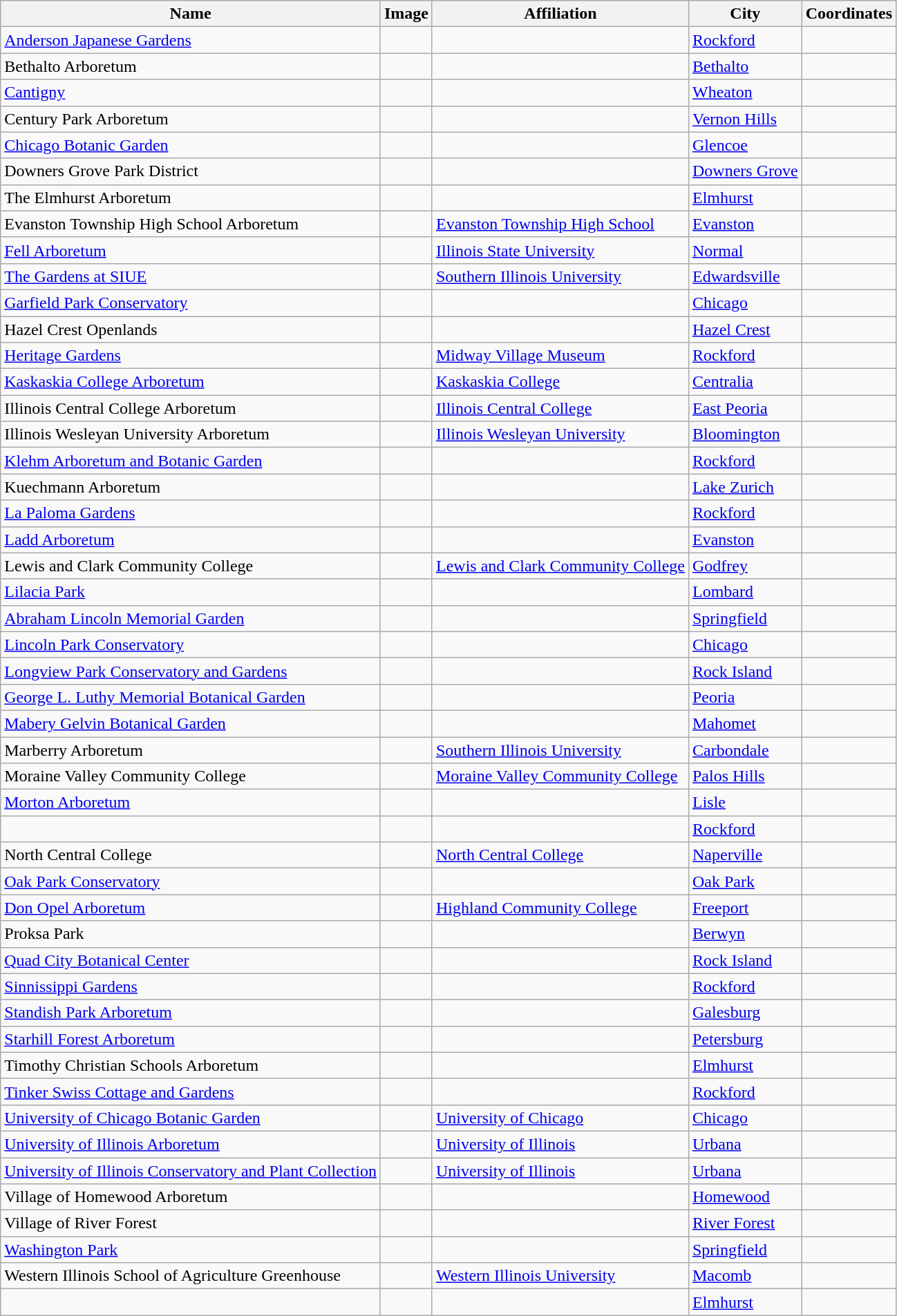<table class="sortable wikitable">
<tr>
<th scope="col">Name</th>
<th scope="col">Image</th>
<th scope="col">Affiliation</th>
<th scope="col">City</th>
<th scope="col">Coordinates</th>
</tr>
<tr>
<td><a href='#'>Anderson Japanese Gardens</a></td>
<td></td>
<td></td>
<td><a href='#'>Rockford</a></td>
<td></td>
</tr>
<tr>
<td>Bethalto Arboretum</td>
<td></td>
<td></td>
<td><a href='#'>Bethalto</a></td>
<td></td>
</tr>
<tr>
<td><a href='#'>Cantigny</a></td>
<td></td>
<td></td>
<td><a href='#'>Wheaton</a></td>
<td></td>
</tr>
<tr>
<td>Century Park Arboretum</td>
<td></td>
<td></td>
<td><a href='#'>Vernon Hills</a></td>
<td></td>
</tr>
<tr>
<td><a href='#'>Chicago Botanic Garden</a></td>
<td></td>
<td></td>
<td><a href='#'>Glencoe</a></td>
<td></td>
</tr>
<tr>
<td>Downers Grove Park District</td>
<td></td>
<td></td>
<td><a href='#'>Downers Grove</a></td>
<td></td>
</tr>
<tr>
<td>The Elmhurst Arboretum</td>
<td></td>
<td></td>
<td><a href='#'>Elmhurst</a></td>
<td></td>
</tr>
<tr>
<td>Evanston Township High School Arboretum</td>
<td></td>
<td><a href='#'>Evanston Township High School</a></td>
<td><a href='#'>Evanston</a></td>
<td></td>
</tr>
<tr>
<td><a href='#'>Fell Arboretum</a></td>
<td></td>
<td><a href='#'>Illinois State University</a></td>
<td><a href='#'>Normal</a></td>
<td></td>
</tr>
<tr>
<td><a href='#'>The Gardens at SIUE</a></td>
<td></td>
<td><a href='#'>Southern Illinois University</a></td>
<td><a href='#'>Edwardsville</a></td>
<td></td>
</tr>
<tr>
<td><a href='#'>Garfield Park Conservatory</a></td>
<td></td>
<td></td>
<td><a href='#'>Chicago</a></td>
<td></td>
</tr>
<tr>
<td>Hazel Crest Openlands</td>
<td></td>
<td></td>
<td><a href='#'>Hazel Crest</a></td>
<td></td>
</tr>
<tr>
<td><a href='#'>Heritage Gardens</a></td>
<td></td>
<td><a href='#'>Midway Village Museum</a></td>
<td><a href='#'>Rockford</a></td>
<td></td>
</tr>
<tr>
<td><a href='#'>Kaskaskia College Arboretum</a></td>
<td></td>
<td><a href='#'>Kaskaskia College</a></td>
<td><a href='#'>Centralia</a></td>
<td></td>
</tr>
<tr>
<td>Illinois Central College Arboretum</td>
<td></td>
<td><a href='#'>Illinois Central College</a></td>
<td><a href='#'>East Peoria</a></td>
<td></td>
</tr>
<tr>
<td>Illinois Wesleyan University Arboretum</td>
<td></td>
<td><a href='#'>Illinois Wesleyan University</a></td>
<td><a href='#'>Bloomington</a></td>
<td></td>
</tr>
<tr>
<td><a href='#'>Klehm Arboretum and Botanic Garden</a></td>
<td></td>
<td></td>
<td><a href='#'>Rockford</a></td>
<td></td>
</tr>
<tr>
<td>Kuechmann Arboretum</td>
<td></td>
<td></td>
<td><a href='#'>Lake Zurich</a></td>
<td></td>
</tr>
<tr>
<td><a href='#'>La Paloma Gardens</a></td>
<td></td>
<td></td>
<td><a href='#'>Rockford</a></td>
<td></td>
</tr>
<tr>
<td><a href='#'>Ladd Arboretum</a></td>
<td></td>
<td></td>
<td><a href='#'>Evanston</a></td>
<td></td>
</tr>
<tr>
<td>Lewis and Clark Community College</td>
<td></td>
<td><a href='#'>Lewis and Clark Community College</a></td>
<td><a href='#'>Godfrey</a></td>
<td></td>
</tr>
<tr>
<td><a href='#'>Lilacia Park</a></td>
<td></td>
<td></td>
<td><a href='#'>Lombard</a></td>
<td></td>
</tr>
<tr>
<td><a href='#'>Abraham Lincoln Memorial Garden</a></td>
<td></td>
<td></td>
<td><a href='#'>Springfield</a></td>
<td></td>
</tr>
<tr>
<td><a href='#'>Lincoln Park Conservatory</a></td>
<td></td>
<td></td>
<td><a href='#'>Chicago</a></td>
<td></td>
</tr>
<tr>
<td><a href='#'>Longview Park Conservatory and Gardens</a></td>
<td></td>
<td></td>
<td><a href='#'>Rock Island</a></td>
<td></td>
</tr>
<tr>
<td><a href='#'>George L. Luthy Memorial Botanical Garden</a></td>
<td></td>
<td></td>
<td><a href='#'>Peoria</a></td>
<td></td>
</tr>
<tr>
<td><a href='#'>Mabery Gelvin Botanical Garden</a></td>
<td></td>
<td></td>
<td><a href='#'>Mahomet</a></td>
<td></td>
</tr>
<tr>
<td>Marberry Arboretum</td>
<td></td>
<td><a href='#'>Southern Illinois University</a></td>
<td><a href='#'>Carbondale</a></td>
<td></td>
</tr>
<tr>
<td>Moraine Valley Community College</td>
<td></td>
<td><a href='#'>Moraine Valley Community College</a></td>
<td><a href='#'>Palos Hills</a></td>
<td></td>
</tr>
<tr>
<td><a href='#'>Morton Arboretum</a></td>
<td></td>
<td></td>
<td><a href='#'>Lisle</a></td>
<td></td>
</tr>
<tr>
<td></td>
<td></td>
<td></td>
<td><a href='#'>Rockford</a></td>
<td></td>
</tr>
<tr>
<td>North Central College</td>
<td></td>
<td><a href='#'>North Central College</a></td>
<td><a href='#'>Naperville</a></td>
<td></td>
</tr>
<tr>
<td><a href='#'>Oak Park Conservatory</a></td>
<td></td>
<td></td>
<td><a href='#'>Oak Park</a></td>
<td></td>
</tr>
<tr>
<td><a href='#'>Don Opel Arboretum</a></td>
<td></td>
<td><a href='#'>Highland Community College</a></td>
<td><a href='#'>Freeport</a></td>
<td></td>
</tr>
<tr>
<td>Proksa Park</td>
<td></td>
<td></td>
<td><a href='#'>Berwyn</a></td>
<td></td>
</tr>
<tr>
<td><a href='#'>Quad City Botanical Center</a></td>
<td></td>
<td></td>
<td><a href='#'>Rock Island</a></td>
<td></td>
</tr>
<tr>
<td><a href='#'>Sinnissippi Gardens</a></td>
<td></td>
<td></td>
<td><a href='#'>Rockford</a></td>
<td></td>
</tr>
<tr>
<td><a href='#'>Standish Park Arboretum</a></td>
<td></td>
<td></td>
<td><a href='#'>Galesburg</a></td>
<td></td>
</tr>
<tr>
<td><a href='#'>Starhill Forest Arboretum</a></td>
<td></td>
<td></td>
<td><a href='#'>Petersburg</a></td>
<td></td>
</tr>
<tr>
<td>Timothy Christian Schools Arboretum</td>
<td></td>
<td></td>
<td><a href='#'>Elmhurst</a></td>
<td></td>
</tr>
<tr>
<td><a href='#'>Tinker Swiss Cottage and Gardens</a></td>
<td></td>
<td></td>
<td><a href='#'>Rockford</a></td>
<td></td>
</tr>
<tr>
<td><a href='#'>University of Chicago Botanic Garden</a></td>
<td></td>
<td><a href='#'>University of Chicago</a></td>
<td><a href='#'>Chicago</a></td>
<td></td>
</tr>
<tr>
<td><a href='#'>University of Illinois Arboretum</a></td>
<td></td>
<td><a href='#'>University of Illinois</a></td>
<td><a href='#'>Urbana</a></td>
<td></td>
</tr>
<tr>
<td><a href='#'>University of Illinois Conservatory and Plant Collection</a></td>
<td></td>
<td><a href='#'>University of Illinois</a></td>
<td><a href='#'>Urbana</a></td>
<td></td>
</tr>
<tr>
<td>Village of Homewood Arboretum</td>
<td></td>
<td></td>
<td><a href='#'>Homewood</a></td>
<td></td>
</tr>
<tr>
<td>Village of River Forest</td>
<td></td>
<td></td>
<td><a href='#'>River Forest</a></td>
<td></td>
</tr>
<tr>
<td><a href='#'>Washington Park</a></td>
<td></td>
<td></td>
<td><a href='#'>Springfield</a></td>
<td></td>
</tr>
<tr>
<td>Western Illinois School of Agriculture Greenhouse</td>
<td></td>
<td><a href='#'>Western Illinois University</a></td>
<td><a href='#'>Macomb</a></td>
<td></td>
</tr>
<tr>
<td></td>
<td></td>
<td></td>
<td><a href='#'>Elmhurst</a></td>
<td></td>
</tr>
</table>
